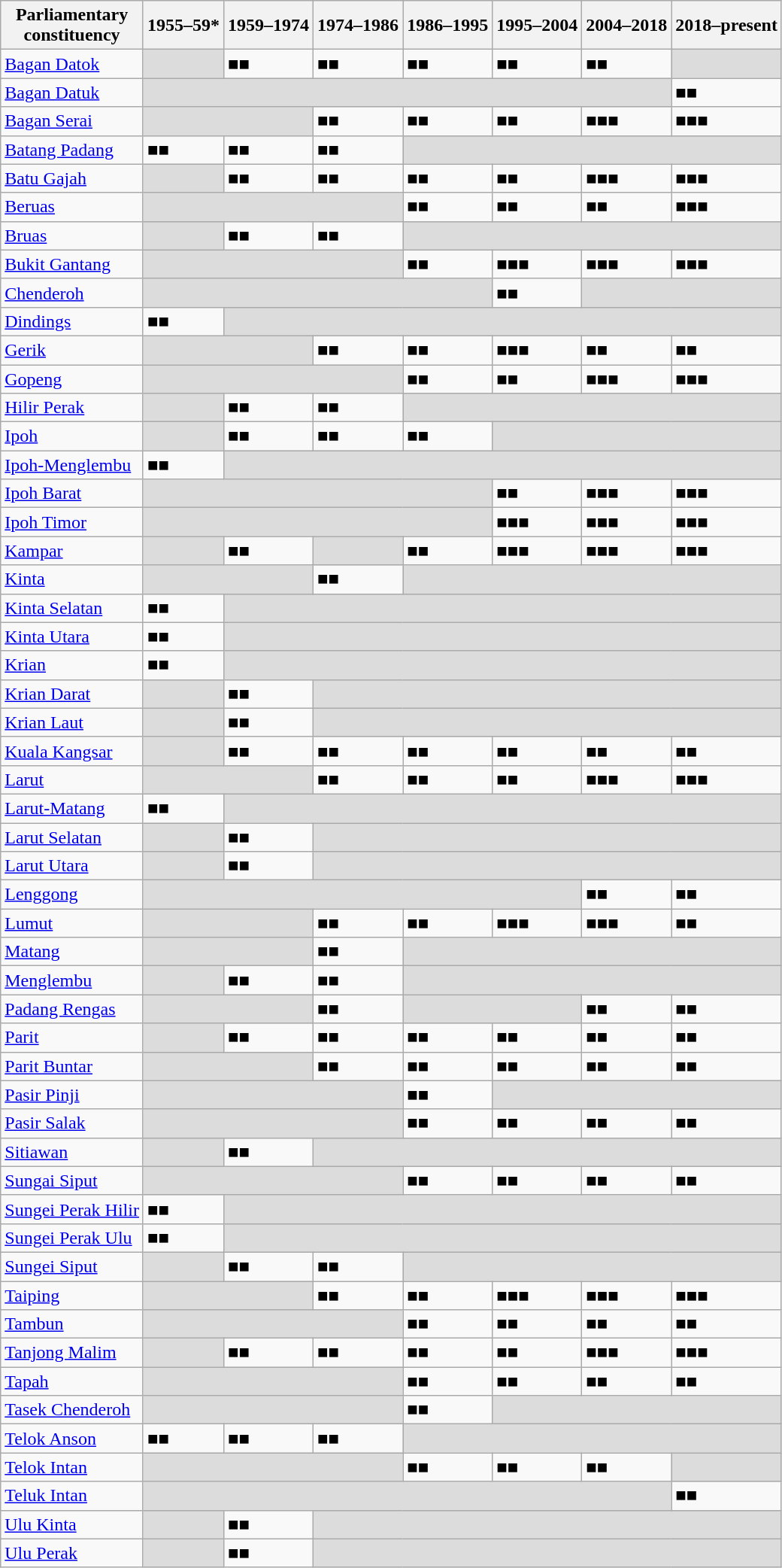<table class=wikitable>
<tr>
<th>Parliamentary<br>constituency</th>
<th>1955–59*</th>
<th>1959–1974</th>
<th>1974–1986</th>
<th>1986–1995</th>
<th>1995–2004</th>
<th>2004–2018</th>
<th>2018–present</th>
</tr>
<tr>
<td><a href='#'>Bagan Datok</a></td>
<td bgcolor="dcdcdc"></td>
<td>■■</td>
<td>■■</td>
<td>■■</td>
<td>■■</td>
<td>■■</td>
<td bgcolor=dcdcdc></td>
</tr>
<tr>
<td><a href='#'>Bagan Datuk</a></td>
<td colspan="6" bgcolor="dcdcdc"></td>
<td>■■</td>
</tr>
<tr>
<td><a href='#'>Bagan Serai</a></td>
<td colspan="2" bgcolor="dcdcdc"></td>
<td>■■</td>
<td>■■</td>
<td>■■</td>
<td>■■■</td>
<td>■■■</td>
</tr>
<tr>
<td><a href='#'>Batang Padang</a></td>
<td>■■</td>
<td>■■</td>
<td>■■</td>
<td colspan=4 bgcolor=dcdcdc></td>
</tr>
<tr>
<td><a href='#'>Batu Gajah</a></td>
<td bgcolor="dcdcdc"></td>
<td>■■</td>
<td>■■</td>
<td>■■</td>
<td>■■</td>
<td>■■■</td>
<td>■■■</td>
</tr>
<tr>
<td><a href='#'>Beruas</a></td>
<td colspan="3" bgcolor="dcdcdc"></td>
<td>■■</td>
<td>■■</td>
<td>■■</td>
<td>■■■</td>
</tr>
<tr>
<td><a href='#'>Bruas</a></td>
<td bgcolor="dcdcdc"></td>
<td>■■</td>
<td>■■</td>
<td colspan=4 bgcolor=dcdcdc></td>
</tr>
<tr>
<td><a href='#'>Bukit Gantang</a></td>
<td colspan="3" bgcolor="dcdcdc"></td>
<td>■■</td>
<td>■■■</td>
<td>■■■</td>
<td>■■■</td>
</tr>
<tr>
<td><a href='#'>Chenderoh</a></td>
<td colspan="4" bgcolor="dcdcdc"></td>
<td>■■</td>
<td colspan=2 bgcolor=dcdcdc></td>
</tr>
<tr>
<td><a href='#'>Dindings</a></td>
<td>■■</td>
<td colspan=6 bgcolor=dcdcdc></td>
</tr>
<tr>
<td><a href='#'>Gerik</a></td>
<td colspan="2" bgcolor="dcdcdc"></td>
<td>■■</td>
<td>■■</td>
<td>■■■</td>
<td>■■</td>
<td>■■</td>
</tr>
<tr>
<td><a href='#'>Gopeng</a></td>
<td colspan="3" bgcolor="dcdcdc"></td>
<td>■■</td>
<td>■■</td>
<td>■■■</td>
<td>■■■</td>
</tr>
<tr>
<td><a href='#'>Hilir Perak</a></td>
<td bgcolor="dcdcdc"></td>
<td>■■</td>
<td>■■</td>
<td colspan=4 bgcolor=dcdcdc></td>
</tr>
<tr>
<td><a href='#'>Ipoh</a></td>
<td bgcolor="dcdcdc"></td>
<td>■■</td>
<td>■■</td>
<td>■■</td>
<td colspan=3 bgcolor=dcdcdc></td>
</tr>
<tr>
<td><a href='#'>Ipoh-Menglembu</a></td>
<td>■■</td>
<td colspan=6 bgcolor=dcdcdc></td>
</tr>
<tr>
<td><a href='#'>Ipoh Barat</a></td>
<td colspan="4" bgcolor="dcdcdc"></td>
<td>■■</td>
<td>■■■</td>
<td>■■■</td>
</tr>
<tr>
<td><a href='#'>Ipoh Timor</a></td>
<td colspan="4" bgcolor="dcdcdc"></td>
<td>■■■</td>
<td>■■■</td>
<td>■■■</td>
</tr>
<tr>
<td><a href='#'>Kampar</a></td>
<td bgcolor="dcdcdc"></td>
<td>■■</td>
<td bgcolor=dcdcdc></td>
<td>■■</td>
<td>■■■</td>
<td>■■■</td>
<td>■■■</td>
</tr>
<tr>
<td><a href='#'>Kinta</a></td>
<td colspan="2" bgcolor="dcdcdc"></td>
<td>■■</td>
<td colspan=4 bgcolor=dcdcdc></td>
</tr>
<tr>
<td><a href='#'>Kinta Selatan</a></td>
<td>■■</td>
<td colspan=6 bgcolor=dcdcdc></td>
</tr>
<tr>
<td><a href='#'>Kinta Utara</a></td>
<td>■■</td>
<td colspan=6 bgcolor=dcdcdc></td>
</tr>
<tr>
<td><a href='#'>Krian</a></td>
<td>■■</td>
<td colspan=6 bgcolor=dcdcdc></td>
</tr>
<tr>
<td><a href='#'>Krian Darat</a></td>
<td bgcolor="dcdcdc"></td>
<td>■■</td>
<td colspan=5 bgcolor=dcdcdc></td>
</tr>
<tr>
<td><a href='#'>Krian Laut</a></td>
<td bgcolor="dcdcdc"></td>
<td>■■</td>
<td colspan=5 bgcolor=dcdcdc></td>
</tr>
<tr>
<td><a href='#'>Kuala Kangsar</a></td>
<td bgcolor="dcdcdc"></td>
<td>■■</td>
<td>■■</td>
<td>■■</td>
<td>■■</td>
<td>■■</td>
<td>■■</td>
</tr>
<tr>
<td><a href='#'>Larut</a></td>
<td colspan="2" bgcolor="dcdcdc"></td>
<td>■■</td>
<td>■■</td>
<td>■■</td>
<td>■■■</td>
<td>■■■</td>
</tr>
<tr>
<td><a href='#'>Larut-Matang</a></td>
<td>■■</td>
<td colspan=6 bgcolor=dcdcdc></td>
</tr>
<tr>
<td><a href='#'>Larut Selatan</a></td>
<td bgcolor="dcdcdc"></td>
<td>■■</td>
<td colspan=5 bgcolor=dcdcdc></td>
</tr>
<tr>
<td><a href='#'>Larut Utara</a></td>
<td bgcolor="dcdcdc"></td>
<td>■■</td>
<td colspan=5 bgcolor=dcdcdc></td>
</tr>
<tr>
<td><a href='#'>Lenggong</a></td>
<td colspan="5" bgcolor="dcdcdc"></td>
<td>■■</td>
<td>■■</td>
</tr>
<tr>
<td><a href='#'>Lumut</a></td>
<td colspan="2" bgcolor="dcdcdc"></td>
<td>■■</td>
<td>■■</td>
<td>■■■</td>
<td>■■■</td>
<td>■■</td>
</tr>
<tr>
<td><a href='#'>Matang</a></td>
<td colspan="2" bgcolor="dcdcdc"></td>
<td>■■</td>
<td colspan=4 bgcolor=dcdcdc></td>
</tr>
<tr>
<td><a href='#'>Menglembu</a></td>
<td bgcolor="dcdcdc"></td>
<td>■■</td>
<td>■■</td>
<td colspan=4 bgcolor=dcdcdc></td>
</tr>
<tr>
<td><a href='#'>Padang Rengas</a></td>
<td colspan="2" bgcolor="dcdcdc"></td>
<td>■■</td>
<td colspan=2 bgcolor=dcdcdc></td>
<td>■■</td>
<td>■■</td>
</tr>
<tr>
<td><a href='#'>Parit</a></td>
<td bgcolor="dcdcdc"></td>
<td>■■</td>
<td>■■</td>
<td>■■</td>
<td>■■</td>
<td>■■</td>
<td>■■</td>
</tr>
<tr>
<td><a href='#'>Parit Buntar</a></td>
<td colspan="2" bgcolor="dcdcdc"></td>
<td>■■</td>
<td>■■</td>
<td>■■</td>
<td>■■</td>
<td>■■</td>
</tr>
<tr>
<td><a href='#'>Pasir Pinji</a></td>
<td colspan="3" bgcolor="dcdcdc"></td>
<td>■■</td>
<td colspan=3 bgcolor=dcdcdc></td>
</tr>
<tr>
<td><a href='#'>Pasir Salak</a></td>
<td colspan="3" bgcolor="dcdcdc"></td>
<td>■■</td>
<td>■■</td>
<td>■■</td>
<td>■■</td>
</tr>
<tr>
<td><a href='#'>Sitiawan</a></td>
<td bgcolor="dcdcdc"></td>
<td>■■</td>
<td colspan=5 bgcolor=dcdcdc></td>
</tr>
<tr>
<td><a href='#'>Sungai Siput</a></td>
<td colspan="3" bgcolor="dcdcdc"></td>
<td>■■</td>
<td>■■</td>
<td>■■</td>
<td>■■</td>
</tr>
<tr>
<td><a href='#'>Sungei Perak Hilir</a></td>
<td>■■</td>
<td colspan=6 bgcolor=dcdcdc></td>
</tr>
<tr>
<td><a href='#'>Sungei Perak Ulu</a></td>
<td>■■</td>
<td colspan=6 bgcolor=dcdcdc></td>
</tr>
<tr>
<td><a href='#'>Sungei Siput</a></td>
<td bgcolor="dcdcdc"></td>
<td>■■</td>
<td>■■</td>
<td colspan=4 bgcolor=dcdcdc></td>
</tr>
<tr>
<td><a href='#'>Taiping</a></td>
<td colspan="2" bgcolor="dcdcdc"></td>
<td>■■</td>
<td>■■</td>
<td>■■■</td>
<td>■■■</td>
<td>■■■</td>
</tr>
<tr>
<td><a href='#'>Tambun</a></td>
<td colspan="3" bgcolor="dcdcdc"></td>
<td>■■</td>
<td>■■</td>
<td>■■</td>
<td>■■</td>
</tr>
<tr>
<td><a href='#'>Tanjong Malim</a></td>
<td bgcolor="dcdcdc"></td>
<td>■■</td>
<td>■■</td>
<td>■■</td>
<td>■■</td>
<td>■■■</td>
<td>■■■</td>
</tr>
<tr>
<td><a href='#'>Tapah</a></td>
<td colspan="3" bgcolor="dcdcdc"></td>
<td>■■</td>
<td>■■</td>
<td>■■</td>
<td>■■</td>
</tr>
<tr>
<td><a href='#'>Tasek Chenderoh</a></td>
<td colspan="3" bgcolor="dcdcdc"></td>
<td>■■</td>
<td colspan=3 bgcolor=dcdcdc></td>
</tr>
<tr>
<td><a href='#'>Telok Anson</a></td>
<td>■■</td>
<td>■■</td>
<td>■■</td>
<td colspan=4 bgcolor=dcdcdc></td>
</tr>
<tr>
<td><a href='#'>Telok Intan</a></td>
<td colspan="3" bgcolor="dcdcdc"></td>
<td>■■</td>
<td>■■</td>
<td>■■</td>
<td bgcolor=dcdcdc></td>
</tr>
<tr>
<td><a href='#'>Teluk Intan</a></td>
<td colspan="6" bgcolor="dcdcdc"></td>
<td>■■</td>
</tr>
<tr>
<td><a href='#'>Ulu Kinta</a></td>
<td bgcolor="dcdcdc"></td>
<td>■■</td>
<td colspan=5 bgcolor=dcdcdc></td>
</tr>
<tr>
<td><a href='#'>Ulu Perak</a></td>
<td bgcolor="dcdcdc"></td>
<td>■■</td>
<td colspan=5 bgcolor=dcdcdc></td>
</tr>
</table>
